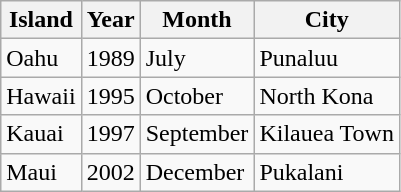<table class="wikitable">
<tr>
<th>Island</th>
<th>Year</th>
<th>Month</th>
<th>City</th>
</tr>
<tr>
<td>Oahu</td>
<td>1989</td>
<td>July</td>
<td>Punaluu</td>
</tr>
<tr>
<td>Hawaii</td>
<td>1995</td>
<td>October</td>
<td>North Kona</td>
</tr>
<tr>
<td>Kauai</td>
<td>1997</td>
<td>September</td>
<td>Kilauea Town</td>
</tr>
<tr>
<td>Maui</td>
<td>2002</td>
<td>December</td>
<td>Pukalani</td>
</tr>
</table>
